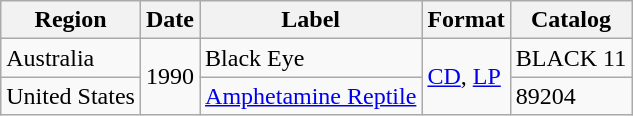<table class="wikitable">
<tr>
<th>Region</th>
<th>Date</th>
<th>Label</th>
<th>Format</th>
<th>Catalog</th>
</tr>
<tr>
<td>Australia</td>
<td rowspan="2">1990</td>
<td>Black Eye</td>
<td rowspan="2"><a href='#'>CD</a>, <a href='#'>LP</a></td>
<td>BLACK 11</td>
</tr>
<tr>
<td>United States</td>
<td><a href='#'>Amphetamine Reptile</a></td>
<td>89204</td>
</tr>
</table>
